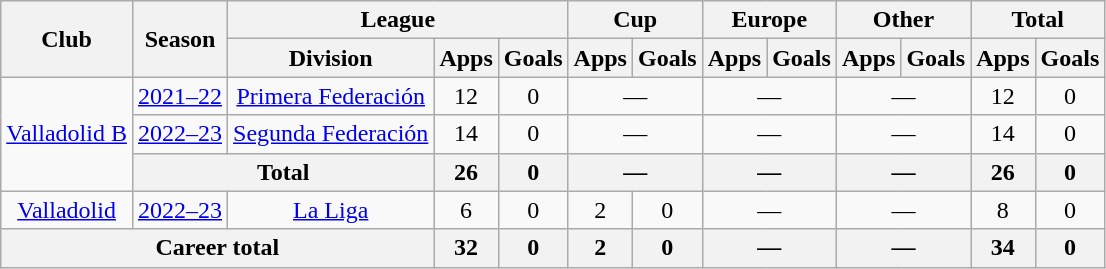<table class="wikitable" style="text-align: center">
<tr>
<th rowspan="2">Club</th>
<th rowspan="2">Season</th>
<th colspan="3">League</th>
<th colspan="2">Cup</th>
<th colspan="2">Europe</th>
<th colspan="2">Other</th>
<th colspan="2">Total</th>
</tr>
<tr>
<th>Division</th>
<th>Apps</th>
<th>Goals</th>
<th>Apps</th>
<th>Goals</th>
<th>Apps</th>
<th>Goals</th>
<th>Apps</th>
<th>Goals</th>
<th>Apps</th>
<th>Goals</th>
</tr>
<tr>
<td rowspan="3"><a href='#'>Valladolid B</a></td>
<td><a href='#'>2021–22</a></td>
<td><a href='#'>Primera Federación</a></td>
<td>12</td>
<td>0</td>
<td colspan="2">—</td>
<td colspan="2">—</td>
<td colspan="2">—</td>
<td>12</td>
<td>0</td>
</tr>
<tr>
<td><a href='#'>2022–23</a></td>
<td><a href='#'>Segunda Federación</a></td>
<td>14</td>
<td>0</td>
<td colspan="2">—</td>
<td colspan="2">—</td>
<td colspan="2">—</td>
<td>14</td>
<td>0</td>
</tr>
<tr>
<th colspan="2">Total</th>
<th>26</th>
<th>0</th>
<th colspan="2">—</th>
<th colspan="2">—</th>
<th colspan="2">—</th>
<th>26</th>
<th>0</th>
</tr>
<tr>
<td><a href='#'>Valladolid</a></td>
<td><a href='#'>2022–23</a></td>
<td><a href='#'>La Liga</a></td>
<td>6</td>
<td>0</td>
<td>2</td>
<td>0</td>
<td colspan="2">—</td>
<td colspan="2">—</td>
<td>8</td>
<td>0</td>
</tr>
<tr>
<th colspan="3">Career total</th>
<th>32</th>
<th>0</th>
<th>2</th>
<th>0</th>
<th colspan="2">—</th>
<th colspan="2">—</th>
<th>34</th>
<th>0</th>
</tr>
</table>
